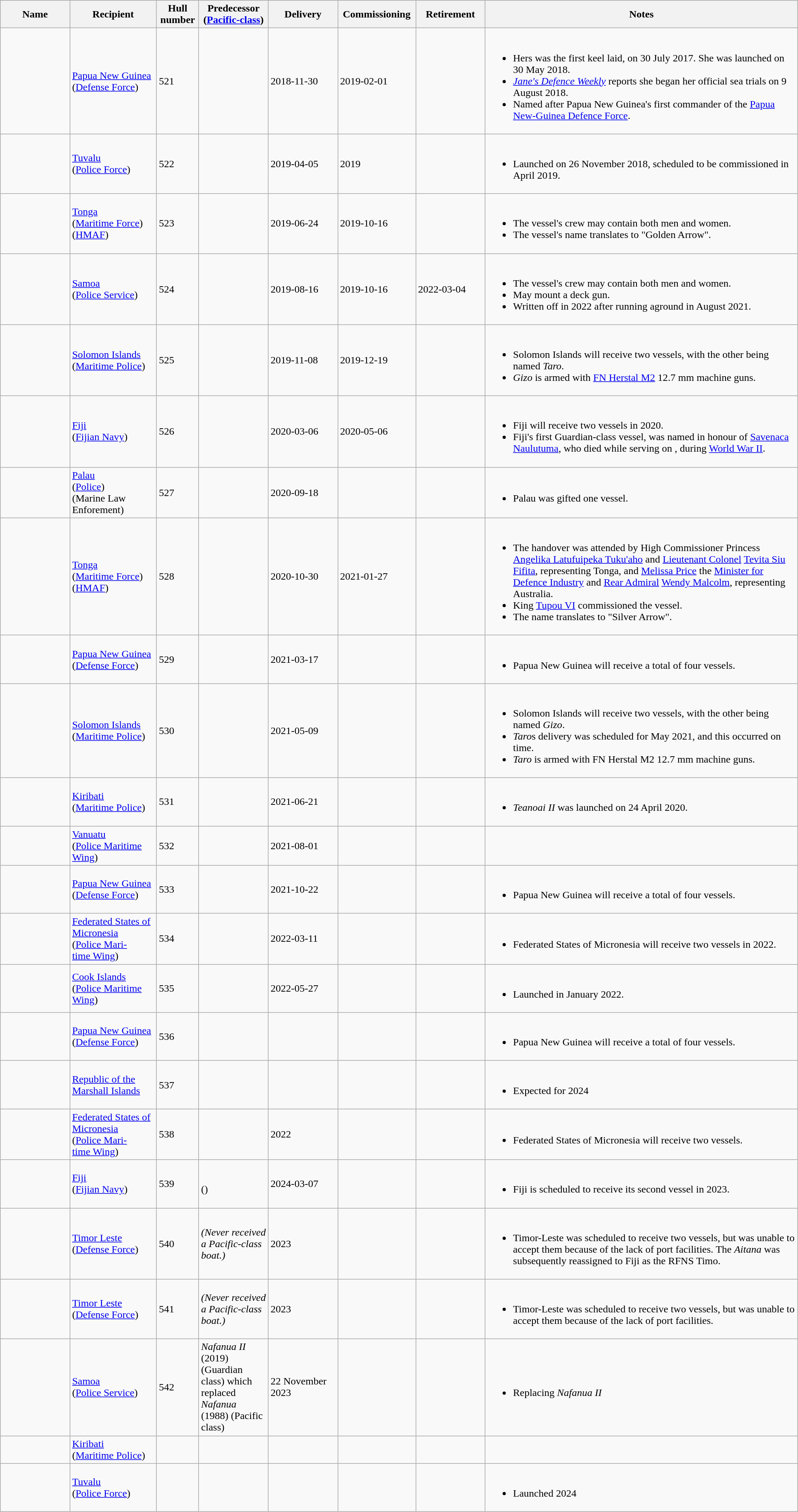<table class="wikitable sortable">
<tr>
<th scope="col" style="width: 8%;"  class="unsortable">Name</th>
<th scope="col" style="width: 10%;" class="sortable">Recipient</th>
<th scope="col" style="width: 4%;"  class="sortable">Hull number</th>
<th scope="col" style="width: 8%;"  class="unsortable">Predecessor <br> (<a href='#'>Pacific-class</a>)</th>
<th scope="col" style="width: 8%;"  class="sortable"> Delivery </th>
<th scope="col" style="width: 8%;"  class="sortable">Commissioning</th>
<th scope="col" style="width: 8%;"  class="sortable">Retirement</th>
<th scope="colgroup" colspan="2" style="width: 36%;" class="unsortable">      Notes      </th>
</tr>
<tr>
<td></td>
<td><a href='#'>Papua New Guinea</a><br>(<a href='#'>Defense Force</a>)</td>
<td>521</td>
<td></td>
<td>2018-11-30</td>
<td>2019-02-01</td>
<td></td>
<td><br><ul><li>Hers was the first keel laid, on 30 July 2017. She was launched on 30 May 2018.</li><li><em><a href='#'>Jane's Defence Weekly</a></em> reports she began her official sea trials on 9 August 2018.</li><li>Named after Papua New Guinea's first commander of the <a href='#'>Papua New-Guinea Defence Force</a>.</li></ul></td>
</tr>
<tr>
<td></td>
<td><a href='#'>Tuvalu</a><br>(<a href='#'>Police Force</a>)</td>
<td>522</td>
<td></td>
<td>2019-04-05</td>
<td>2019</td>
<td></td>
<td><br><ul><li>Launched on 26 November 2018, scheduled to be commissioned in April 2019.</li></ul></td>
</tr>
<tr>
<td></td>
<td><a href='#'>Tonga</a><br>(<a href='#'>Maritime Force</a>)<br>(<a href='#'>HMAF</a>)</td>
<td>523</td>
<td></td>
<td>2019-06-24</td>
<td>2019-10-16</td>
<td></td>
<td><br><ul><li>The vessel's crew may contain both men and women.</li><li>The vessel's name translates to "Golden Arrow".</li></ul></td>
</tr>
<tr>
<td></td>
<td><a href='#'>Samoa</a><br>(<a href='#'>Police Service</a>)</td>
<td>524</td>
<td></td>
<td>2019-08-16</td>
<td>2019-10-16</td>
<td>2022-03-04</td>
<td><br><ul><li>The vessel's crew may contain both men and women.</li><li>May mount a deck gun.</li><li>Written off in 2022 after running aground in August 2021.</li></ul></td>
</tr>
<tr>
<td></td>
<td><a href='#'>Solomon Islands</a><br>(<a href='#'>Maritime Police</a>)</td>
<td>525</td>
<td></td>
<td>2019-11-08</td>
<td>2019-12-19</td>
<td></td>
<td><br><ul><li>Solomon Islands will receive two vessels, with the other being named <em>Taro</em>.</li><li><em>Gizo</em> is armed with <a href='#'>FN Herstal M2</a> 12.7 mm machine guns.</li></ul></td>
</tr>
<tr>
<td></td>
<td><a href='#'>Fiji</a><br>(<a href='#'>Fijian Navy</a>)</td>
<td>526</td>
<td></td>
<td>2020-03-06</td>
<td>2020-05-06</td>
<td></td>
<td><br><ul><li>Fiji will receive two vessels in 2020.</li><li>Fiji's first Guardian-class vessel, was named in honour of <a href='#'>Savenaca Naulutuma</a>, who died while serving on , during <a href='#'>World War II</a>.</li></ul></td>
</tr>
<tr>
<td></td>
<td><a href='#'>Palau</a><br>(<a href='#'>Police</a>)<br>(Marine Law Enforement)</td>
<td>527</td>
<td></td>
<td>2020-09-18</td>
<td></td>
<td></td>
<td><br><ul><li>Palau was gifted one vessel.</li></ul></td>
</tr>
<tr>
<td></td>
<td><a href='#'>Tonga</a><br>(<a href='#'>Maritime Force</a>)<br>(<a href='#'>HMAF</a>)</td>
<td>528</td>
<td><br></td>
<td>2020-10-30</td>
<td>2021-01-27</td>
<td></td>
<td><br><ul><li>The handover was attended by High Commissioner Princess <a href='#'>Angelika Latufuipeka Tuku'aho</a> and <a href='#'>Lieutenant Colonel</a> <a href='#'>Tevita Siu Fifita</a>, representing Tonga, and <a href='#'>Melissa Price</a> the <a href='#'>Minister for Defence Industry</a> and <a href='#'>Rear Admiral</a> <a href='#'>Wendy Malcolm</a>, representing Australia.</li><li>King <a href='#'>Tupou VI</a> commissioned the vessel.</li><li>The name translates to "Silver Arrow".</li></ul></td>
</tr>
<tr>
<td></td>
<td><a href='#'>Papua New Guinea</a><br>(<a href='#'>Defense Force</a>)</td>
<td>529</td>
<td></td>
<td>2021-03-17</td>
<td></td>
<td></td>
<td><br><ul><li>Papua New Guinea will receive a total of four vessels.</li></ul></td>
</tr>
<tr>
<td></td>
<td><a href='#'>Solomon Islands</a><br>(<a href='#'>Maritime Police</a>)</td>
<td>530</td>
<td></td>
<td>2021-05-09</td>
<td></td>
<td></td>
<td><br><ul><li>Solomon Islands will receive two vessels, with the other being named <em>Gizo</em>.</li><li><em>Taro</em>s delivery was scheduled for May 2021, and this occurred on time.</li><li><em>Taro</em> is armed with FN Herstal M2 12.7 mm machine guns.</li></ul></td>
</tr>
<tr>
<td></td>
<td><a href='#'>Kiribati</a><br>(<a href='#'>Maritime Police</a>)</td>
<td>531</td>
<td></td>
<td>2021-06-21</td>
<td></td>
<td></td>
<td><br><ul><li><em>Teanoai II</em> was launched on 24 April 2020.</li></ul></td>
</tr>
<tr>
<td></td>
<td><a href='#'>Vanuatu</a><br>(<a href='#'>Police Maritime Wing</a>)</td>
<td>532</td>
<td></td>
<td>2021-08-01</td>
<td></td>
<td></td>
<td><br></td>
</tr>
<tr>
<td></td>
<td><a href='#'>Papua New Guinea</a><br>(<a href='#'>Defense Force</a>)</td>
<td>533</td>
<td></td>
<td>2021-10-22</td>
<td></td>
<td></td>
<td><br><ul><li>Papua New Guinea will receive a total of four vessels.</li></ul></td>
</tr>
<tr>
<td></td>
<td><a href='#'>Federated States of Micronesia</a><br>(<a href='#'>Police Mari-<br>time Wing</a>)</td>
<td>534</td>
<td><br></td>
<td>2022-03-11</td>
<td></td>
<td></td>
<td><br><ul><li>Federated States of Micronesia will receive two vessels in 2022.</li></ul></td>
</tr>
<tr>
<td></td>
<td><a href='#'>Cook Islands</a><br>(<a href='#'>Police Maritime Wing</a>)</td>
<td>535</td>
<td></td>
<td>2022-05-27</td>
<td></td>
<td></td>
<td><br><ul><li>Launched in January 2022.</li></ul></td>
</tr>
<tr>
<td></td>
<td><a href='#'>Papua New Guinea</a><br>(<a href='#'>Defense Force</a>)</td>
<td>536</td>
<td></td>
<td></td>
<td></td>
<td></td>
<td><br><ul><li>Papua New Guinea will receive a total of four vessels.</li></ul></td>
</tr>
<tr>
<td></td>
<td><a href='#'>Republic of the Marshall Islands</a></td>
<td>537</td>
<td></td>
<td></td>
<td></td>
<td></td>
<td><br><ul><li>Expected for 2024</li></ul></td>
</tr>
<tr>
<td></td>
<td><a href='#'>Federated States of Micronesia</a><br>(<a href='#'>Police Mari-<br>time Wing</a>)</td>
<td>538</td>
<td></td>
<td>2022</td>
<td></td>
<td></td>
<td><br><ul><li>Federated States of Micronesia will receive two vessels.</li></ul></td>
</tr>
<tr>
<td></td>
<td><a href='#'>Fiji</a><br>(<a href='#'>Fijian Navy</a>)</td>
<td>539</td>
<td><br>()</td>
<td>2024-03-07</td>
<td></td>
<td></td>
<td><br><ul><li>Fiji is scheduled to receive its second vessel in 2023.</li></ul></td>
</tr>
<tr>
<td></td>
<td><a href='#'>Timor Leste</a><br>(<a href='#'>Defense Force</a>)</td>
<td>540</td>
<td><em>(Never received a Pacific-class boat.)</em></td>
<td>2023</td>
<td></td>
<td></td>
<td><br><ul><li>Timor-Leste was scheduled to receive two vessels, but was unable to accept them because of the lack of port facilities. The <em>Aitana</em> was subsequently reassigned to Fiji as the RFNS Timo.</li></ul></td>
</tr>
<tr>
<td></td>
<td><a href='#'>Timor Leste</a><br>(<a href='#'>Defense Force</a>)</td>
<td>541</td>
<td><em>(Never received a Pacific-class boat.)</em></td>
<td>2023</td>
<td></td>
<td></td>
<td><br><ul><li>Timor-Leste was scheduled to receive two vessels, but was unable to accept them because of the lack of port facilities.</li></ul></td>
</tr>
<tr>
<td></td>
<td><a href='#'>Samoa</a><br>(<a href='#'>Police Service</a>)</td>
<td>542</td>
<td><em>Nafanua II</em> (2019) (Guardian class) which replaced <em>Nafanua</em> (1988) (Pacific class)</td>
<td>22 November 2023</td>
<td></td>
<td></td>
<td><br><ul><li>Replacing <em>Nafanua II</em></li></ul></td>
</tr>
<tr>
<td></td>
<td><a href='#'>Kiribati</a><br>(<a href='#'>Maritime Police</a>)</td>
<td></td>
<td></td>
<td></td>
<td></td>
<td></td>
<td><br></td>
</tr>
<tr>
<td></td>
<td><a href='#'>Tuvalu</a><br>(<a href='#'>Police Force</a>)</td>
<td></td>
<td></td>
<td></td>
<td></td>
<td></td>
<td><br><ul><li>Launched 2024</li></ul></td>
</tr>
</table>
